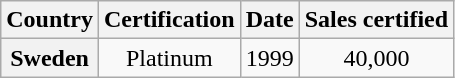<table class="wikitable plainrowheaders">
<tr>
<th scope="col">Country</th>
<th scope="col">Certification</th>
<th scope="col">Date</th>
<th scope="col">Sales certified</th>
</tr>
<tr>
<th scope="row">Sweden</th>
<td align="center">Platinum</td>
<td align="center">1999</td>
<td align="center">40,000</td>
</tr>
</table>
